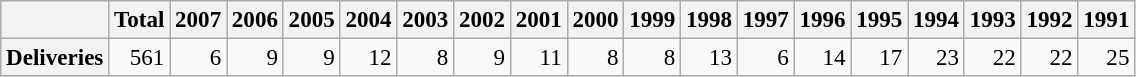<table class="wikitable" style="text-align:right; font-size:96%">
<tr>
<th></th>
<th>Total</th>
<th>2007</th>
<th>2006</th>
<th>2005</th>
<th>2004</th>
<th>2003</th>
<th>2002</th>
<th>2001</th>
<th>2000</th>
<th>1999</th>
<th>1998</th>
<th>1997</th>
<th>1996</th>
<th>1995</th>
<th>1994</th>
<th>1993</th>
<th>1992</th>
<th>1991</th>
</tr>
<tr>
<th>Deliveries</th>
<td>561</td>
<td>6</td>
<td>9</td>
<td>9</td>
<td>12</td>
<td>8</td>
<td>9</td>
<td>11</td>
<td>8</td>
<td>8</td>
<td>13</td>
<td>6</td>
<td>14</td>
<td>17</td>
<td>23</td>
<td>22</td>
<td>22</td>
<td>25</td>
</tr>
</table>
